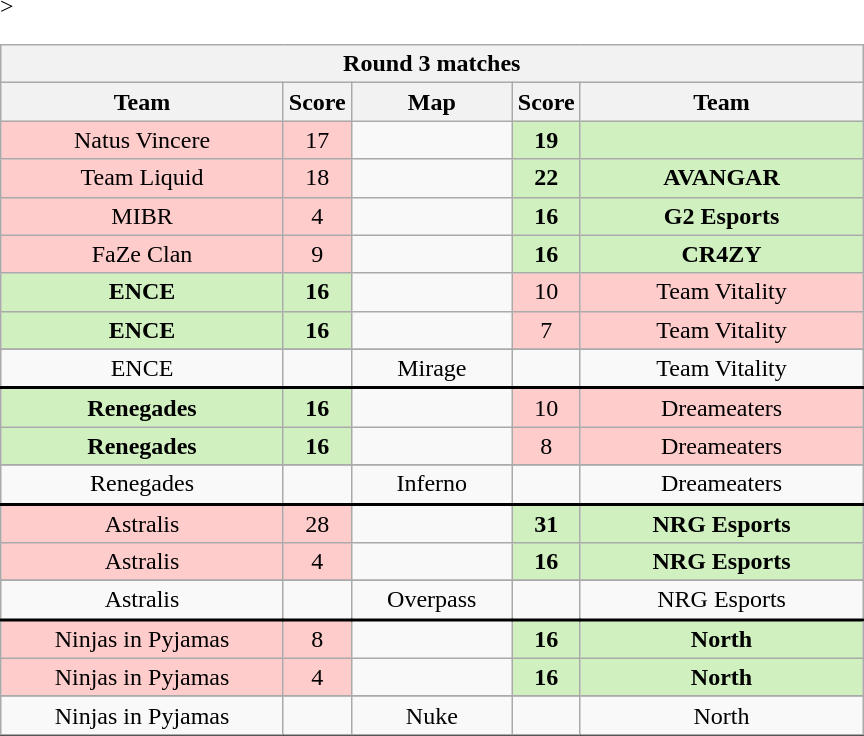<table class="wikitable" style="text-align: center;">
<tr>
<th colspan=5>Round 3 matches</th>
</tr>
<tr <noinclude>>
<th width="181px">Team</th>
<th width="20px">Score</th>
<th width="100px">Map</th>
<th width="20px">Score</th>
<th width="181px">Team</noinclude></th>
</tr>
<tr>
<td style="background: #FFCCCC;">Natus Vincere</td>
<td style="background: #FFCCCC;">17</td>
<td></td>
<td style="background: #D0F0C0;"><strong>19</strong></td>
<td style="background: #D0F0C0;"></td>
</tr>
<tr>
<td style="background: #FFCCCC;">Team Liquid</td>
<td style="background: #FFCCCC;">18</td>
<td></td>
<td style="background: #D0F0C0;"><strong>22</strong></td>
<td style="background: #D0F0C0;"><strong>AVANGAR</strong></td>
</tr>
<tr>
<td style="background: #FFCCCC;">MIBR</td>
<td style="background: #FFCCCC;">4</td>
<td></td>
<td style="background: #D0F0C0;"><strong>16</strong></td>
<td style="background: #D0F0C0;"><strong>G2 Esports</strong></td>
</tr>
<tr>
<td style="background: #FFCCCC;">FaZe Clan</td>
<td style="background: #FFCCCC;">9</td>
<td></td>
<td style="background: #D0F0C0;"><strong>16</strong></td>
<td style="background: #D0F0C0;"><strong>CR4ZY</strong></td>
</tr>
<tr>
<td style="background: #D0F0C0;"><strong>ENCE</strong></td>
<td style="background: #D0F0C0;"><strong>16</strong></td>
<td></td>
<td style="background: #FFCCCC;">10</td>
<td style="background: #FFCCCC;">Team Vitality</td>
</tr>
<tr>
<td style="background: #D0F0C0;"><strong>ENCE</strong></td>
<td style="background: #D0F0C0;"><strong>16</strong></td>
<td></td>
<td style="background: #FFCCCC;">7</td>
<td style="background: #FFCCCC;">Team Vitality</td>
</tr>
<tr>
</tr>
<tr style="text-align:center;border-width:0 0 2px 0; border-style:solid;border-color:black;">
<td>ENCE</td>
<td></td>
<td>Mirage</td>
<td></td>
<td>Team Vitality</td>
</tr>
<tr>
<td style="background: #D0F0C0;"><strong>Renegades</strong></td>
<td style="background: #D0F0C0;"><strong>16</strong></td>
<td></td>
<td style="background: #FFCCCC;">10</td>
<td style="background: #FFCCCC;">Dreameaters</td>
</tr>
<tr>
<td style="background: #D0F0C0;"><strong>Renegades</strong></td>
<td style="background: #D0F0C0;"><strong>16</strong></td>
<td></td>
<td style="background: #FFCCCC;">8</td>
<td style="background: #FFCCCC;">Dreameaters</td>
</tr>
<tr>
</tr>
<tr style="text-align:center;border-width:0 0 2px 0; border-style:solid;border-color:black;">
<td>Renegades</td>
<td></td>
<td>Inferno</td>
<td></td>
<td>Dreameaters</td>
</tr>
<tr>
<td style="background: #FFCCCC;">Astralis</td>
<td style="background: #FFCCCC;">28</td>
<td></td>
<td style="background: #D0F0C0;"><strong>31</strong></td>
<td style="background: #D0F0C0;"><strong>NRG Esports</strong></td>
</tr>
<tr>
<td style="background: #FFCCCC;">Astralis</td>
<td style="background: #FFCCCC;">4</td>
<td></td>
<td style="background: #D0F0C0;"><strong>16</strong></td>
<td style="background: #D0F0C0;"><strong>NRG Esports</strong></td>
</tr>
<tr>
</tr>
<tr style="text-align:center;border-width:0 0 2px 0; border-style:solid;border-color:black;">
<td>Astralis</td>
<td></td>
<td>Overpass</td>
<td></td>
<td>NRG Esports</td>
</tr>
<tr>
<td style="background: #FFCCCC;">Ninjas in Pyjamas</td>
<td style="background: #FFCCCC;">8</td>
<td></td>
<td style="background: #D0F0C0;"><strong>16</strong></td>
<td style="background: #D0F0C0;"><strong>North</strong></td>
</tr>
<tr>
<td style="background: #FFCCCC;">Ninjas in Pyjamas</td>
<td style="background: #FFCCCC;">4</td>
<td></td>
<td style="background: #D0F0C0;"><strong>16</strong></td>
<td style="background: #D0F0C0;"><strong>North</strong></td>
</tr>
<tr>
</tr>
<tr style="text-align:center;border-width:0 0 2px 0; border-style:solid;border-color:black;">
<td>Ninjas in Pyjamas</td>
<td></td>
<td>Nuke</td>
<td></td>
<td>North</td>
</tr>
<tr>
</tr>
</table>
